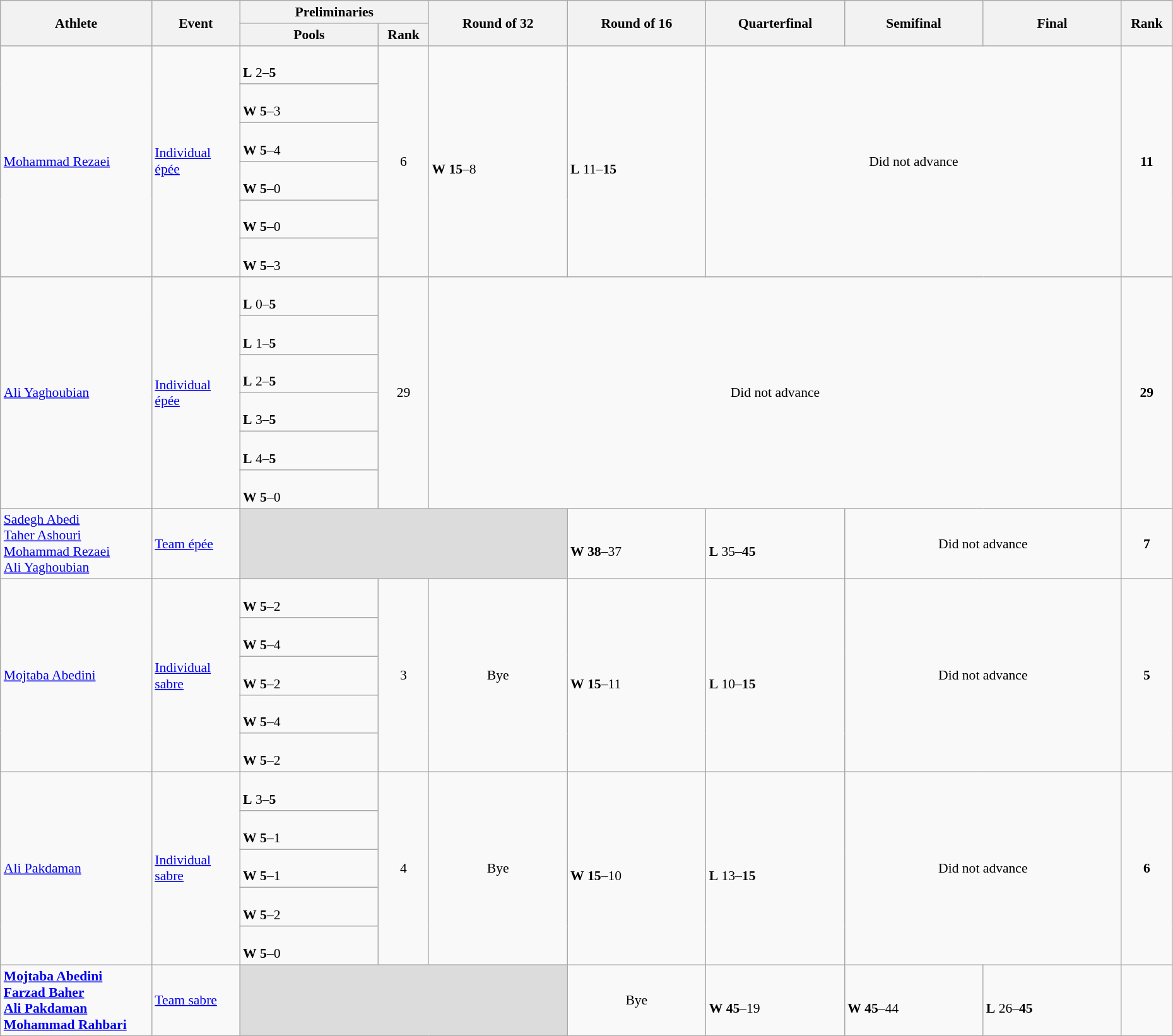<table class="wikitable" width="98%" style="text-align:left; font-size:90%">
<tr>
<th rowspan="2" width="12%">Athlete</th>
<th rowspan="2" width="7%">Event</th>
<th colspan="2">Preliminaries</th>
<th rowspan="2" width="11%">Round of 32</th>
<th rowspan="2" width="11%">Round of 16</th>
<th rowspan="2" width="11%">Quarterfinal</th>
<th rowspan="2" width="11%">Semifinal</th>
<th rowspan="2" width="11%">Final</th>
<th rowspan="2" width="4%">Rank</th>
</tr>
<tr>
<th width="11%">Pools</th>
<th width="4%">Rank</th>
</tr>
<tr>
<td rowspan="6"><a href='#'>Mohammad Rezaei</a></td>
<td rowspan="6"><a href='#'>Individual épée</a></td>
<td><br><strong>L</strong> 2–<strong>5</strong></td>
<td rowspan="6" align=center>6 <strong></strong></td>
<td rowspan="6"><br><strong>W</strong> <strong>15</strong>–8</td>
<td rowspan="6"><br><strong>L</strong> 11–<strong>15</strong></td>
<td rowspan="6" colspan="3" align="center">Did not advance</td>
<td rowspan="6" align="center"><strong>11</strong></td>
</tr>
<tr>
<td><br><strong>W</strong> <strong>5</strong>–3</td>
</tr>
<tr>
<td><br><strong>W</strong> <strong>5</strong>–4</td>
</tr>
<tr>
<td><br><strong>W</strong> <strong>5</strong>–0</td>
</tr>
<tr>
<td><br><strong>W</strong> <strong>5</strong>–0</td>
</tr>
<tr>
<td><br><strong>W</strong> <strong>5</strong>–3</td>
</tr>
<tr>
<td rowspan="6"><a href='#'>Ali Yaghoubian</a></td>
<td rowspan="6"><a href='#'>Individual épée</a></td>
<td><br><strong>L</strong> 0–<strong>5</strong></td>
<td rowspan="6" align=center>29</td>
<td rowspan="6" colspan="5" align="center">Did not advance</td>
<td rowspan="6" align="center"><strong>29</strong></td>
</tr>
<tr>
<td><br><strong>L</strong> 1–<strong>5</strong></td>
</tr>
<tr>
<td><br><strong>L</strong> 2–<strong>5</strong></td>
</tr>
<tr>
<td><br><strong>L</strong> 3–<strong>5</strong></td>
</tr>
<tr>
<td><br><strong>L</strong> 4–<strong>5</strong></td>
</tr>
<tr>
<td><br><strong>W</strong> <strong>5</strong>–0</td>
</tr>
<tr>
<td><a href='#'>Sadegh Abedi</a><br><a href='#'>Taher Ashouri</a><br><a href='#'>Mohammad Rezaei</a><br><a href='#'>Ali Yaghoubian</a></td>
<td><a href='#'>Team épée</a></td>
<td colspan=3 bgcolor=#DCDCDC></td>
<td><br><strong>W</strong> <strong>38</strong>–37</td>
<td><br><strong>L</strong> 35–<strong>45</strong></td>
<td colspan=2 align=center>Did not advance</td>
<td align="center"><strong>7</strong></td>
</tr>
<tr>
<td rowspan="5"><a href='#'>Mojtaba Abedini</a></td>
<td rowspan="5"><a href='#'>Individual sabre</a></td>
<td><br><strong>W</strong> <strong>5</strong>–2</td>
<td rowspan="5" align=center>3 <strong></strong></td>
<td rowspan="5" align="center">Bye</td>
<td rowspan="5"><br><strong>W</strong> <strong>15</strong>–11</td>
<td rowspan="5"><br><strong>L</strong> 10–<strong>15</strong></td>
<td rowspan="5" colspan="2" align="center">Did not advance</td>
<td rowspan="5" align="center"><strong>5</strong></td>
</tr>
<tr>
<td><br><strong>W</strong> <strong>5</strong>–4</td>
</tr>
<tr>
<td><br><strong>W</strong> <strong>5</strong>–2</td>
</tr>
<tr>
<td><br><strong>W</strong> <strong>5</strong>–4</td>
</tr>
<tr>
<td><br><strong>W</strong> <strong>5</strong>–2</td>
</tr>
<tr>
<td rowspan="5"><a href='#'>Ali Pakdaman</a></td>
<td rowspan="5"><a href='#'>Individual sabre</a></td>
<td><br><strong>L</strong> 3–<strong>5</strong></td>
<td rowspan="5" align=center>4 <strong></strong></td>
<td rowspan="5" align="center">Bye</td>
<td rowspan="5"><br><strong>W</strong> <strong>15</strong>–10</td>
<td rowspan="5"><br><strong>L</strong> 13–<strong>15</strong></td>
<td rowspan="5" colspan="2" align="center">Did not advance</td>
<td rowspan="5" align="center"><strong>6</strong></td>
</tr>
<tr>
<td><br><strong>W</strong> <strong>5</strong>–1</td>
</tr>
<tr>
<td><br><strong>W</strong> <strong>5</strong>–1</td>
</tr>
<tr>
<td><br><strong>W</strong> <strong>5</strong>–2</td>
</tr>
<tr>
<td><br><strong>W</strong> <strong>5</strong>–0</td>
</tr>
<tr>
<td><strong><a href='#'>Mojtaba Abedini</a><br><a href='#'>Farzad Baher</a><br><a href='#'>Ali Pakdaman</a><br><a href='#'>Mohammad Rahbari</a></strong></td>
<td><a href='#'>Team sabre</a></td>
<td colspan=3 bgcolor=#DCDCDC></td>
<td align="center">Bye</td>
<td><br><strong>W</strong> <strong>45</strong>–19</td>
<td><br><strong>W</strong> <strong>45</strong>–44</td>
<td><br><strong>L</strong> 26–<strong>45</strong></td>
<td align="center"></td>
</tr>
</table>
